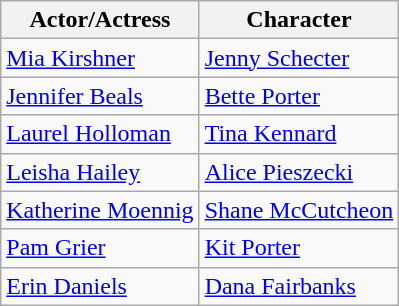<table class="wikitable">
<tr ">
<th rowspan=1>Actor/Actress</th>
<th rowspan=1>Character</th>
</tr>
<tr>
<td><a href='#'>Mia Kirshner</a></td>
<td><a href='#'>Jenny Schecter</a></td>
</tr>
<tr>
<td><a href='#'>Jennifer Beals</a></td>
<td><a href='#'>Bette Porter</a></td>
</tr>
<tr>
<td><a href='#'>Laurel Holloman</a></td>
<td><a href='#'>Tina Kennard</a></td>
</tr>
<tr>
<td><a href='#'>Leisha Hailey</a></td>
<td><a href='#'>Alice Pieszecki</a></td>
</tr>
<tr>
<td><a href='#'>Katherine Moennig</a></td>
<td><a href='#'>Shane McCutcheon</a></td>
</tr>
<tr>
<td><a href='#'>Pam Grier</a></td>
<td><a href='#'>Kit Porter</a></td>
</tr>
<tr>
<td><a href='#'>Erin Daniels</a></td>
<td><a href='#'>Dana Fairbanks</a></td>
</tr>
</table>
